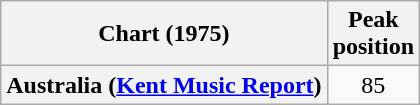<table class="wikitable plainrowheaders" style="text-align:center">
<tr>
<th>Chart (1975)</th>
<th>Peak<br>position</th>
</tr>
<tr>
<th scope="row">Australia (<a href='#'>Kent Music Report</a>)</th>
<td>85</td>
</tr>
</table>
